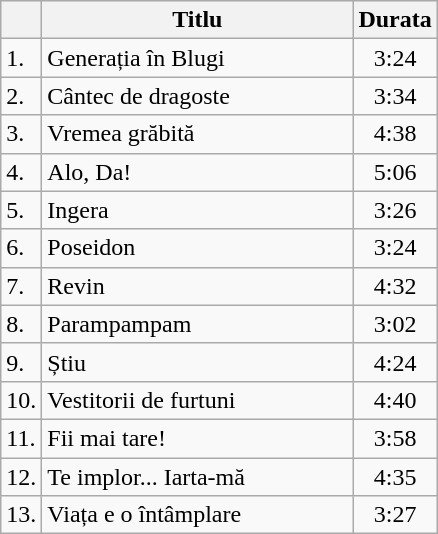<table class="wikitable">
<tr>
<th></th>
<th style="width:200px;">Titlu</th>
<th>Durata</th>
</tr>
<tr>
<td>1.</td>
<td>Generația în Blugi</td>
<td style="text-align:center;">3:24</td>
</tr>
<tr>
<td>2.</td>
<td>Cântec de dragoste</td>
<td style="text-align:center;">3:34</td>
</tr>
<tr>
<td>3.</td>
<td>Vremea grăbită</td>
<td style="text-align:center;">4:38</td>
</tr>
<tr>
<td>4.</td>
<td>Alo, Da!</td>
<td style="text-align:center;">5:06</td>
</tr>
<tr>
<td>5.</td>
<td>Ingera</td>
<td style="text-align:center;">3:26</td>
</tr>
<tr>
<td>6.</td>
<td>Poseidon</td>
<td style="text-align:center;">3:24</td>
</tr>
<tr>
<td>7.</td>
<td>Revin</td>
<td style="text-align:center;">4:32</td>
</tr>
<tr>
<td>8.</td>
<td>Parampampam</td>
<td style="text-align:center;">3:02</td>
</tr>
<tr>
<td>9.</td>
<td>Știu</td>
<td style="text-align:center;">4:24</td>
</tr>
<tr>
<td>10.</td>
<td>Vestitorii de furtuni</td>
<td style="text-align:center;">4:40</td>
</tr>
<tr>
<td>11.</td>
<td>Fii mai tare!</td>
<td style="text-align:center;">3:58</td>
</tr>
<tr>
<td>12.</td>
<td>Te implor... Iarta-mă</td>
<td style="text-align:center;">4:35</td>
</tr>
<tr>
<td>13.</td>
<td>Viața e o întâmplare</td>
<td style="text-align:center;">3:27</td>
</tr>
</table>
